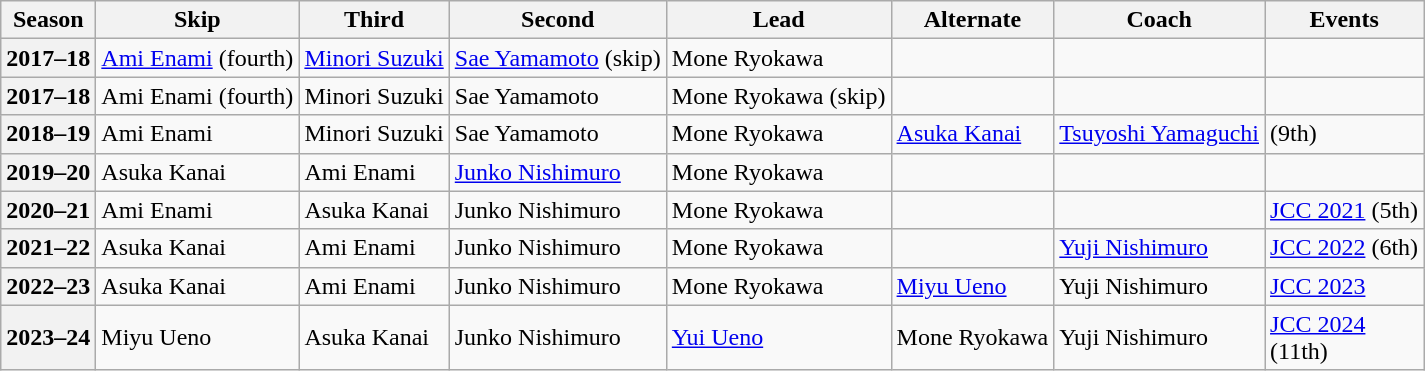<table class="wikitable">
<tr>
<th scope="col">Season</th>
<th scope="col">Skip</th>
<th scope="col">Third</th>
<th scope="col">Second</th>
<th scope="col">Lead</th>
<th scope="col">Alternate</th>
<th scope="col">Coach</th>
<th scope="col">Events</th>
</tr>
<tr>
<th scope="row">2017–18</th>
<td><a href='#'>Ami Enami</a> (fourth)</td>
<td><a href='#'>Minori Suzuki</a></td>
<td><a href='#'>Sae Yamamoto</a> (skip)</td>
<td>Mone Ryokawa</td>
<td></td>
<td></td>
<td></td>
</tr>
<tr>
<th scope="row">2017–18</th>
<td>Ami Enami (fourth)</td>
<td>Minori Suzuki</td>
<td>Sae Yamamoto</td>
<td>Mone Ryokawa (skip)</td>
<td></td>
<td></td>
<td></td>
</tr>
<tr>
<th scope="row">2018–19</th>
<td>Ami Enami</td>
<td>Minori Suzuki</td>
<td>Sae Yamamoto</td>
<td>Mone Ryokawa</td>
<td><a href='#'>Asuka Kanai</a></td>
<td><a href='#'>Tsuyoshi Yamaguchi</a></td>
<td> (9th)</td>
</tr>
<tr>
<th scope="row">2019–20</th>
<td>Asuka Kanai</td>
<td>Ami Enami</td>
<td><a href='#'>Junko Nishimuro</a></td>
<td>Mone Ryokawa</td>
<td></td>
<td></td>
<td></td>
</tr>
<tr>
<th scope="row">2020–21</th>
<td>Ami Enami</td>
<td>Asuka Kanai</td>
<td>Junko Nishimuro</td>
<td>Mone Ryokawa</td>
<td></td>
<td></td>
<td><a href='#'>JCC 2021</a> (5th)</td>
</tr>
<tr>
<th scope="row">2021–22</th>
<td>Asuka Kanai</td>
<td>Ami Enami</td>
<td>Junko Nishimuro</td>
<td>Mone Ryokawa</td>
<td></td>
<td><a href='#'>Yuji Nishimuro</a></td>
<td><a href='#'>JCC 2022</a> (6th)</td>
</tr>
<tr>
<th scope="row">2022–23</th>
<td>Asuka Kanai</td>
<td>Ami Enami</td>
<td>Junko Nishimuro</td>
<td>Mone Ryokawa</td>
<td><a href='#'>Miyu Ueno</a></td>
<td>Yuji Nishimuro</td>
<td><a href='#'>JCC 2023</a> </td>
</tr>
<tr>
<th scope="row">2023–24</th>
<td>Miyu Ueno</td>
<td>Asuka Kanai</td>
<td>Junko Nishimuro</td>
<td><a href='#'>Yui Ueno</a></td>
<td>Mone Ryokawa</td>
<td>Yuji Nishimuro</td>
<td><a href='#'>JCC 2024</a> <br> (11th)</td>
</tr>
</table>
